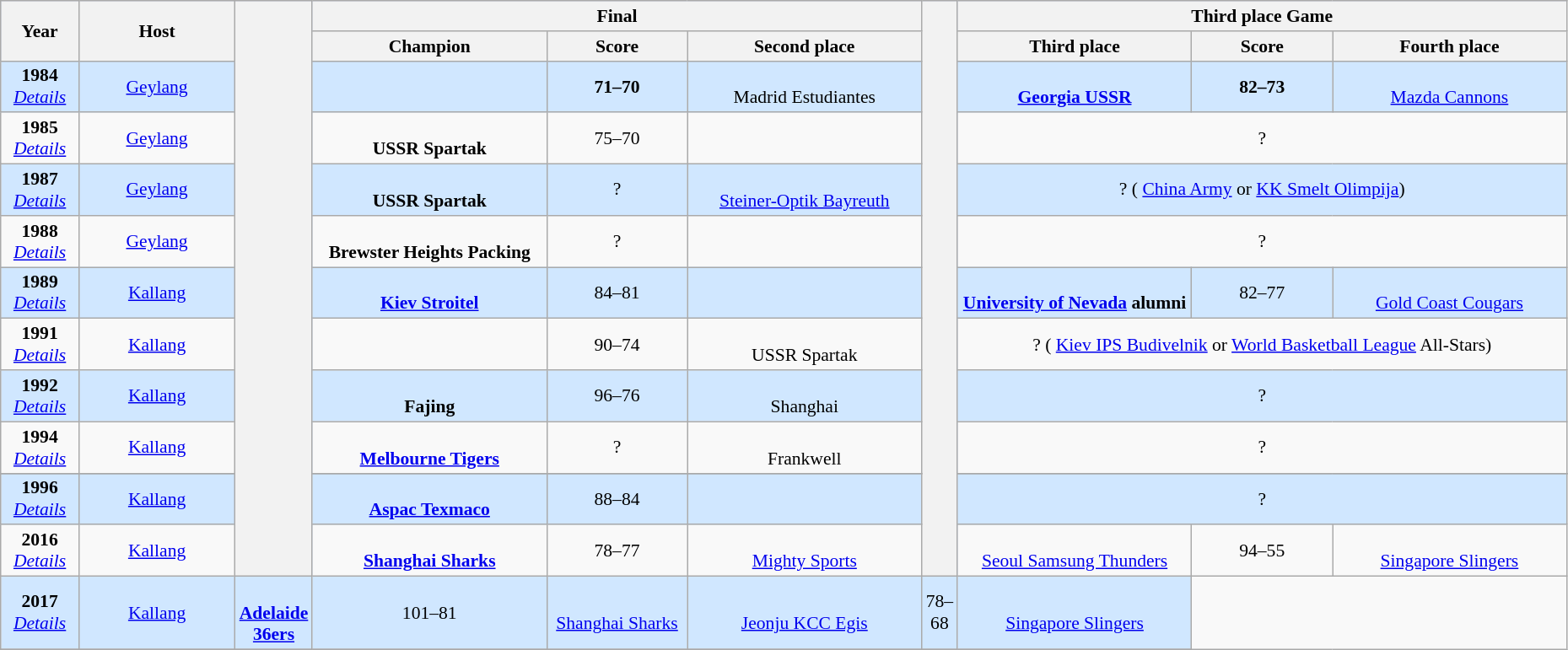<table class="wikitable" style="font-size:90%; width: 98%; text-align: center;">
<tr bgcolor=#C1D8FF>
<th rowspan=2 width=5%>Year</th>
<th rowspan=2 width=10%>Host</th>
<th width=1% rowspan=13 bgcolor=ffffff></th>
<th colspan=3>Final</th>
<th width=1% rowspan=13 bgcolor=ffffff></th>
<th colspan=3>Third place Game</th>
</tr>
<tr bgcolor=#EFEFEF>
<th width=15%>Champion</th>
<th width=9%>Score</th>
<th width=15%>Second place</th>
<th width=15%>Third place</th>
<th width=9%>Score</th>
<th width=15%>Fourth place</th>
</tr>
<tr bgcolor=#D0E7FF>
<td><strong>1984</strong><br><em><a href='#'>Details</a></em></td>
<td><a href='#'>Geylang</a></td>
<td><strong></strong></td>
<td><strong>71–70</strong></td>
<td><br>Madrid Estudiantes</td>
<td><strong><br><a href='#'>Georgia USSR</a></strong></td>
<td><strong>82–73</strong></td>
<td><br><a href='#'>Mazda Cannons</a></td>
</tr>
<tr>
<td><strong>1985</strong><br><em><a href='#'>Details</a></em></td>
<td><a href='#'>Geylang</a></td>
<td><strong><br>USSR Spartak</strong></td>
<td>75–70</td>
<td></td>
<td colspan=3>?</td>
</tr>
<tr bgcolor=#D0E7FF>
<td><strong>1987</strong><br><em><a href='#'>Details</a></em></td>
<td><a href='#'>Geylang</a></td>
<td><strong><br>USSR Spartak</strong></td>
<td>?</td>
<td><br><a href='#'>Steiner-Optik Bayreuth</a></td>
<td colspan=3>? ( <a href='#'>China Army</a> or  <a href='#'>KK Smelt Olimpija</a>)</td>
</tr>
<tr>
<td><strong>1988</strong><br><em><a href='#'>Details</a></em></td>
<td><a href='#'>Geylang</a></td>
<td><strong><br>Brewster Heights Packing</strong></td>
<td>?</td>
<td></td>
<td colspan=3>?</td>
</tr>
<tr bgcolor=#D0E7FF>
<td><strong>1989</strong><br><em><a href='#'>Details</a></em></td>
<td><a href='#'>Kallang</a></td>
<td><strong><br><a href='#'>Kiev Stroitel</a></strong></td>
<td>84–81</td>
<td></td>
<td><strong><br><a href='#'>University of Nevada</a> alumni</strong></td>
<td>82–77</td>
<td><br><a href='#'>Gold Coast Cougars</a></td>
</tr>
<tr>
<td><strong>1991</strong><br><em><a href='#'>Details</a></em></td>
<td><a href='#'>Kallang</a></td>
<td><strong></strong></td>
<td>90–74</td>
<td><br>USSR Spartak</td>
<td colspan=3>? ( <a href='#'>Kiev IPS Budivelnik</a> or  <a href='#'>World Basketball League</a> All-Stars)</td>
</tr>
<tr bgcolor=#D0E7FF>
<td><strong>1992</strong><br><em><a href='#'>Details</a></em></td>
<td><a href='#'>Kallang</a></td>
<td><strong><br>Fajing</strong></td>
<td>96–76</td>
<td><br>Shanghai</td>
<td colspan=3>?</td>
</tr>
<tr>
<td><strong>1994</strong><br><em><a href='#'>Details</a></em></td>
<td><a href='#'>Kallang</a></td>
<td><strong><br><a href='#'>Melbourne Tigers</a></strong></td>
<td>?</td>
<td><br>Frankwell</td>
<td colspan=3>?</td>
</tr>
<tr>
</tr>
<tr bgcolor=#D0E7FF>
<td><strong>1996</strong><br><em><a href='#'>Details</a></em></td>
<td><a href='#'>Kallang</a></td>
<td><strong><br><a href='#'>Aspac Texmaco</a></strong></td>
<td>88–84</td>
<td></td>
<td colspan=3>?</td>
</tr>
<tr>
<td><strong>2016</strong><br><em><a href='#'>Details</a></em></td>
<td><a href='#'>Kallang</a></td>
<td><strong><br><a href='#'>Shanghai Sharks</a></strong></td>
<td>78–77</td>
<td><br><a href='#'>Mighty Sports</a></td>
<td><br><a href='#'>Seoul Samsung Thunders</a></td>
<td>94–55</td>
<td><br><a href='#'>Singapore Slingers</a></td>
</tr>
<tr bgcolor=#D0E7FF>
<td><strong>2017</strong><br><em><a href='#'>Details</a></em></td>
<td><a href='#'>Kallang</a></td>
<td><strong><br><a href='#'>Adelaide 36ers</a></strong></td>
<td>101–81</td>
<td><br><a href='#'>Shanghai Sharks</a></td>
<td><br><a href='#'>Jeonju KCC Egis</a></td>
<td>78–68</td>
<td><br><a href='#'>Singapore Slingers</a></td>
</tr>
<tr>
</tr>
</table>
